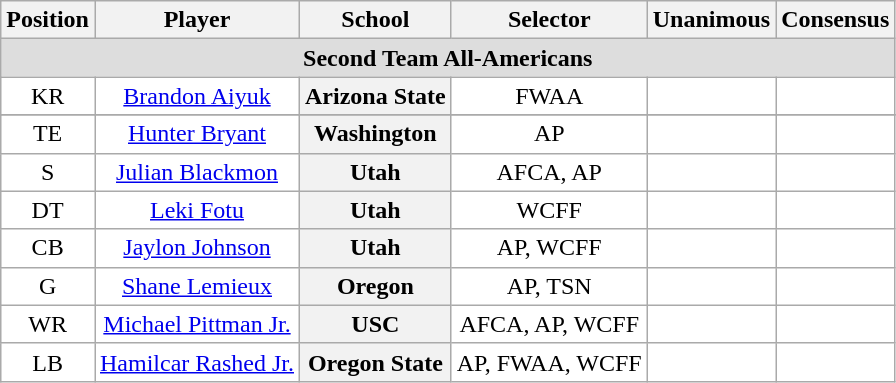<table class="wikitable">
<tr>
<th>Position</th>
<th>Player</th>
<th>School</th>
<th>Selector</th>
<th>Unanimous</th>
<th>Consensus</th>
</tr>
<tr>
<td colspan="6" style="text-align:center; background:#ddd;"><strong>Second Team All-Americans</strong></td>
</tr>
<tr style="text-align:center;">
<td style="background:white">KR</td>
<td style="background:white"><a href='#'>Brandon Aiyuk</a></td>
<th style=>Arizona State</th>
<td style="background:white">FWAA</td>
<td style="background:white"></td>
<td style="background:white"></td>
</tr>
<tr style="text-align:center;">
</tr>
<tr style="text-align:center;">
<td style="background:white">TE</td>
<td style="background:white"><a href='#'>Hunter Bryant</a></td>
<th style=>Washington</th>
<td style="background:white">AP</td>
<td style="background:white"></td>
<td style="background:white"></td>
</tr>
<tr style="text-align:center;">
<td style="background:white">S</td>
<td style="background:white"><a href='#'>Julian Blackmon</a></td>
<th style=>Utah</th>
<td style="background:white">AFCA, AP</td>
<td style="background:white"></td>
<td style="background:white"></td>
</tr>
<tr style="text-align:center;">
<td style="background:white">DT</td>
<td style="background:white"><a href='#'>Leki Fotu</a></td>
<th style=>Utah</th>
<td style="background:white">WCFF</td>
<td style="background:white"></td>
<td style="background:white"></td>
</tr>
<tr style="text-align:center;">
<td style="background:white">CB</td>
<td style="background:white"><a href='#'>Jaylon Johnson</a></td>
<th style=>Utah</th>
<td style="background:white">AP, WCFF</td>
<td style="background:white"></td>
<td style="background:white"></td>
</tr>
<tr style="text-align:center;">
<td style="background:white">G</td>
<td style="background:white"><a href='#'>Shane Lemieux</a></td>
<th style=>Oregon</th>
<td style="background:white">AP, TSN</td>
<td style="background:white"></td>
<td style="background:white"></td>
</tr>
<tr style="text-align:center;">
<td style="background:white">WR</td>
<td style="background:white"><a href='#'>Michael Pittman Jr.</a></td>
<th style=>USC</th>
<td style="background:white">AFCA, AP, WCFF</td>
<td style="background:white"></td>
<td style="background:white"></td>
</tr>
<tr style="text-align:center;">
<td style="background:white">LB</td>
<td style="background:white"><a href='#'>Hamilcar Rashed Jr.</a></td>
<th style=>Oregon State</th>
<td style="background:white">AP, FWAA, WCFF</td>
<td style="background:white"></td>
<td style="background:white"></td>
</tr>
</table>
